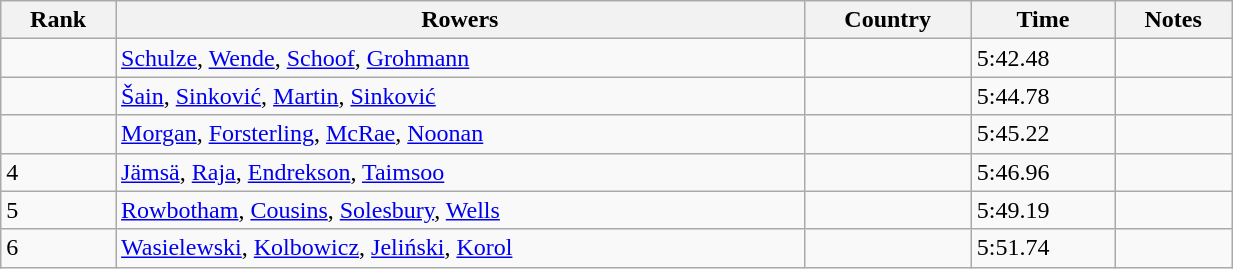<table class="wikitable sortable" width=65%>
<tr>
<th>Rank</th>
<th>Rowers</th>
<th>Country</th>
<th>Time</th>
<th>Notes</th>
</tr>
<tr>
<td></td>
<td><a href='#'>Schulze</a>, <a href='#'>Wende</a>, <a href='#'>Schoof</a>, <a href='#'>Grohmann</a></td>
<td></td>
<td>5:42.48</td>
<td></td>
</tr>
<tr>
<td></td>
<td><a href='#'>Šain</a>, <a href='#'>Sinković</a>, <a href='#'>Martin</a>, <a href='#'>Sinković</a></td>
<td></td>
<td>5:44.78</td>
<td></td>
</tr>
<tr>
<td></td>
<td><a href='#'>Morgan</a>, <a href='#'>Forsterling</a>, <a href='#'>McRae</a>, <a href='#'>Noonan</a></td>
<td></td>
<td>5:45.22</td>
<td></td>
</tr>
<tr>
<td>4</td>
<td><a href='#'>Jämsä</a>, <a href='#'>Raja</a>, <a href='#'>Endrekson</a>, <a href='#'>Taimsoo</a></td>
<td></td>
<td>5:46.96</td>
<td></td>
</tr>
<tr>
<td>5</td>
<td><a href='#'>Rowbotham</a>, <a href='#'>Cousins</a>, <a href='#'>Solesbury</a>, <a href='#'>Wells</a></td>
<td></td>
<td>5:49.19</td>
<td></td>
</tr>
<tr>
<td>6</td>
<td><a href='#'>Wasielewski</a>, <a href='#'>Kolbowicz</a>, <a href='#'>Jeliński</a>, <a href='#'>Korol</a></td>
<td></td>
<td>5:51.74</td>
<td></td>
</tr>
</table>
